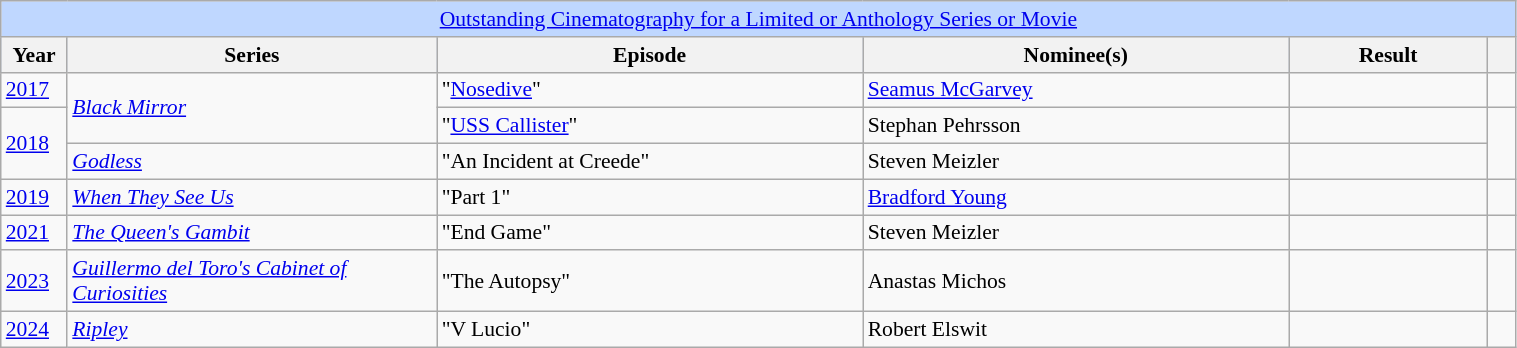<table class="wikitable plainrowheaders" style="font-size: 90%" width=80%>
<tr ---- bgcolor="#bfd7ff">
<td colspan=6 align=center><a href='#'>Outstanding Cinematography for a Limited or Anthology Series or Movie</a></td>
</tr>
<tr ---- bgcolor="#bfd7ff">
<th scope="col" style="width:1%;">Year</th>
<th scope="col" style="width:13%;">Series</th>
<th scope="col" style="width:15%;">Episode</th>
<th scope="col" style="width:15%;">Nominee(s)</th>
<th scope="col" style="width:7%;">Result</th>
<th scope="col" style="width:1%;"></th>
</tr>
<tr>
<td><a href='#'>2017</a></td>
<td rowspan="2"><em><a href='#'>Black Mirror</a></em></td>
<td>"<a href='#'>Nosedive</a>"</td>
<td><a href='#'>Seamus McGarvey</a></td>
<td></td>
<td></td>
</tr>
<tr>
<td rowspan="2"><a href='#'>2018</a></td>
<td>"<a href='#'>USS Callister</a>"</td>
<td>Stephan Pehrsson</td>
<td></td>
<td rowspan="2"></td>
</tr>
<tr>
<td><em><a href='#'>Godless</a></em></td>
<td>"An Incident at Creede"</td>
<td>Steven Meizler</td>
<td></td>
</tr>
<tr>
<td><a href='#'>2019</a></td>
<td><em><a href='#'>When They See Us</a></em></td>
<td>"Part 1"</td>
<td><a href='#'>Bradford Young</a></td>
<td></td>
<td></td>
</tr>
<tr>
<td><a href='#'>2021</a></td>
<td><em><a href='#'>The Queen's Gambit</a></em></td>
<td>"End Game"</td>
<td>Steven Meizler</td>
<td></td>
<td></td>
</tr>
<tr>
<td><a href='#'>2023</a></td>
<td><em><a href='#'>Guillermo del Toro's Cabinet of Curiosities</a></em></td>
<td>"The Autopsy"</td>
<td>Anastas Michos</td>
<td></td>
<td></td>
</tr>
<tr>
<td><a href='#'>2024</a></td>
<td><em><a href='#'>Ripley</a></em></td>
<td>"V Lucio"</td>
<td>Robert Elswit</td>
<td></td>
<td></td>
</tr>
</table>
